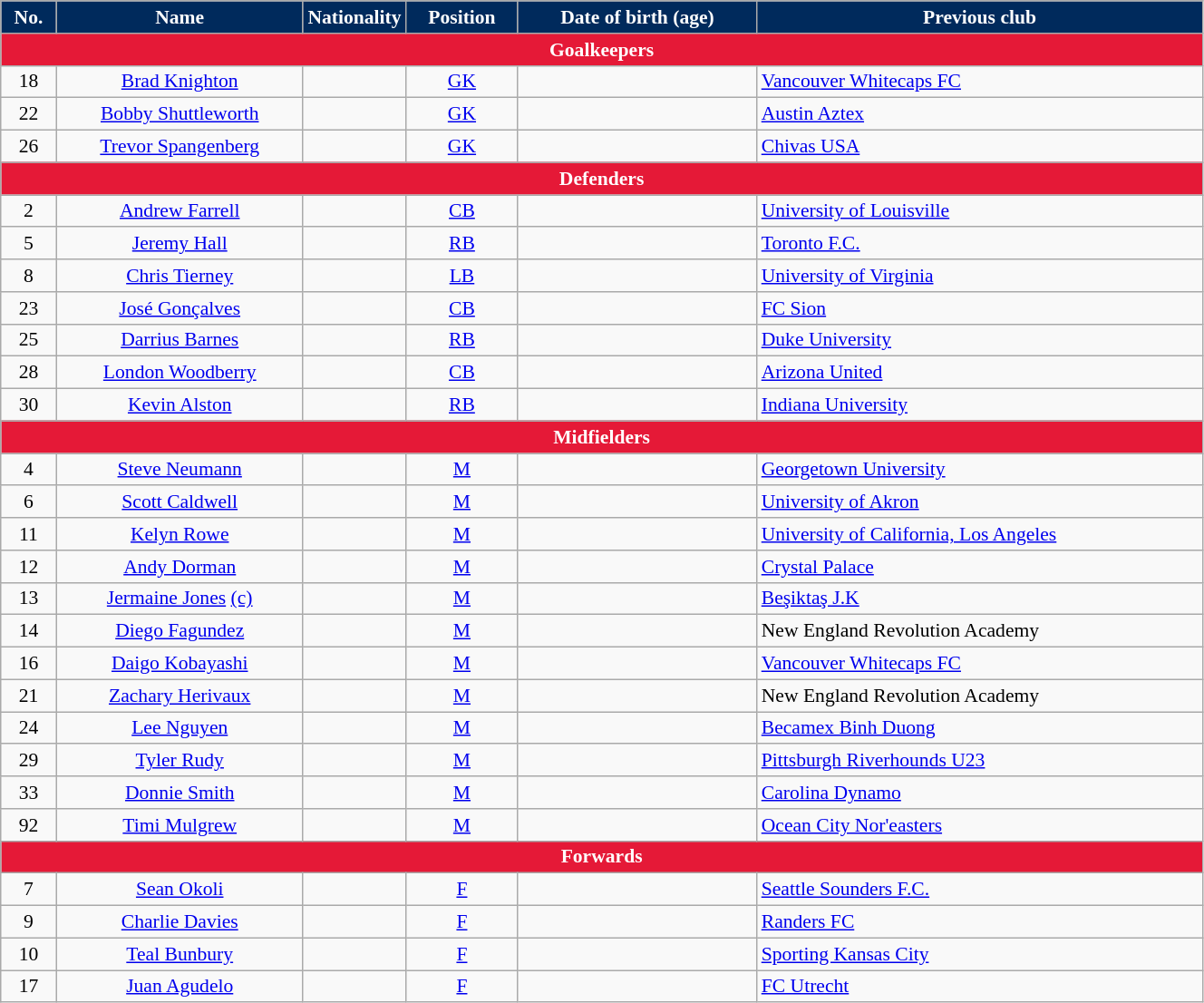<table class="wikitable" style="text-align:center; font-size:90%; width:70%;">
<tr>
<th style="background:#002A5C; color:white; text-align:center;">No.</th>
<th style="background:#002A5C; color:white; text-align:center;">Name</th>
<th style="background:#002A5C; width:5%;color:white; text-align:center;">Nationality</th>
<th style="background:#002A5C; color:white; text-align:center;">Position</th>
<th style="background:#002A5C; color:white; text-align:center;">Date of birth (age)</th>
<th style="background:#002A5C; color:white; text-align:center;">Previous club</th>
</tr>
<tr>
<th colspan="6" style="background:#E51937; color:white; text-align:center;">Goalkeepers</th>
</tr>
<tr>
<td>18</td>
<td><a href='#'>Brad Knighton</a></td>
<td></td>
<td><a href='#'>GK</a></td>
<td></td>
<td align="left"> <a href='#'>Vancouver Whitecaps FC</a></td>
</tr>
<tr>
<td>22</td>
<td><a href='#'>Bobby Shuttleworth</a></td>
<td></td>
<td><a href='#'>GK</a></td>
<td></td>
<td align="left"> <a href='#'>Austin Aztex</a></td>
</tr>
<tr>
<td>26</td>
<td><a href='#'>Trevor Spangenberg</a></td>
<td></td>
<td><a href='#'>GK</a></td>
<td></td>
<td align="left"> <a href='#'>Chivas USA</a></td>
</tr>
<tr>
<th colspan="6" style="background:#E51937; color:white; text-align:center;">Defenders</th>
</tr>
<tr>
<td>2</td>
<td><a href='#'>Andrew Farrell</a></td>
<td></td>
<td><a href='#'>CB</a></td>
<td></td>
<td align="left"> <a href='#'>University of Louisville</a></td>
</tr>
<tr>
<td>5</td>
<td><a href='#'>Jeremy Hall</a></td>
<td></td>
<td><a href='#'>RB</a></td>
<td></td>
<td align=left> <a href='#'>Toronto F.C.</a></td>
</tr>
<tr>
<td>8</td>
<td><a href='#'>Chris Tierney</a></td>
<td></td>
<td><a href='#'>LB</a></td>
<td></td>
<td align="left"> <a href='#'>University of Virginia</a></td>
</tr>
<tr>
<td>23</td>
<td><a href='#'>José Gonçalves</a></td>
<td></td>
<td><a href='#'>CB</a></td>
<td></td>
<td align="left"> <a href='#'>FC Sion</a></td>
</tr>
<tr>
<td>25</td>
<td><a href='#'>Darrius Barnes</a></td>
<td></td>
<td><a href='#'>RB</a></td>
<td></td>
<td align="left"> <a href='#'>Duke University</a></td>
</tr>
<tr>
<td>28</td>
<td><a href='#'>London Woodberry</a></td>
<td></td>
<td><a href='#'>CB</a></td>
<td></td>
<td align="left"> <a href='#'>Arizona United</a></td>
</tr>
<tr>
<td>30</td>
<td><a href='#'>Kevin Alston</a></td>
<td></td>
<td><a href='#'>RB</a></td>
<td></td>
<td align="left"> <a href='#'>Indiana University</a></td>
</tr>
<tr>
<th colspan="6" style="background:#E51937; color:white; text-align:center;">Midfielders</th>
</tr>
<tr>
<td>4</td>
<td><a href='#'>Steve Neumann</a></td>
<td></td>
<td><a href='#'>M</a></td>
<td></td>
<td align="left"> <a href='#'>Georgetown University</a></td>
</tr>
<tr>
<td>6</td>
<td><a href='#'>Scott Caldwell</a></td>
<td></td>
<td><a href='#'>M</a></td>
<td></td>
<td align="left"> <a href='#'>University of Akron</a></td>
</tr>
<tr>
<td>11</td>
<td><a href='#'>Kelyn Rowe</a></td>
<td></td>
<td><a href='#'>M</a></td>
<td></td>
<td align="left"> <a href='#'>University of California, Los Angeles</a></td>
</tr>
<tr>
<td>12</td>
<td><a href='#'>Andy Dorman</a></td>
<td></td>
<td><a href='#'>M</a></td>
<td></td>
<td align="left"> <a href='#'>Crystal Palace</a></td>
</tr>
<tr>
<td>13</td>
<td><a href='#'>Jermaine Jones</a> <a href='#'>(c)</a></td>
<td></td>
<td><a href='#'>M</a></td>
<td></td>
<td align="left"> <a href='#'>Beşiktaş J.K</a></td>
</tr>
<tr>
<td>14</td>
<td><a href='#'>Diego Fagundez</a></td>
<td></td>
<td><a href='#'>M</a></td>
<td></td>
<td align="left"> New England Revolution Academy</td>
</tr>
<tr>
<td>16</td>
<td><a href='#'>Daigo Kobayashi</a></td>
<td></td>
<td><a href='#'>M</a></td>
<td></td>
<td align="left"> <a href='#'>Vancouver Whitecaps FC</a></td>
</tr>
<tr>
<td>21</td>
<td><a href='#'>Zachary Herivaux</a></td>
<td></td>
<td><a href='#'>M</a></td>
<td></td>
<td align="left"> New England Revolution Academy</td>
</tr>
<tr>
<td>24</td>
<td><a href='#'>Lee Nguyen</a></td>
<td></td>
<td><a href='#'>M</a></td>
<td></td>
<td align="left"> <a href='#'>Becamex Binh Duong</a></td>
</tr>
<tr>
<td>29</td>
<td><a href='#'>Tyler Rudy</a></td>
<td></td>
<td><a href='#'>M</a></td>
<td></td>
<td align="left"> <a href='#'>Pittsburgh Riverhounds U23</a></td>
</tr>
<tr>
<td>33</td>
<td><a href='#'>Donnie Smith</a></td>
<td></td>
<td><a href='#'>M</a></td>
<td></td>
<td align="left"><a href='#'>Carolina Dynamo</a></td>
</tr>
<tr>
<td>92</td>
<td><a href='#'>Timi Mulgrew</a></td>
<td></td>
<td><a href='#'>M</a></td>
<td></td>
<td align="left"> <a href='#'>Ocean City Nor'easters</a></td>
</tr>
<tr>
<th colspan="6" style="background:#E51937; color:white; text-align:center;">Forwards</th>
</tr>
<tr>
<td>7</td>
<td><a href='#'>Sean Okoli</a></td>
<td></td>
<td><a href='#'>F</a></td>
<td></td>
<td align="left"> <a href='#'>Seattle Sounders F.C.</a></td>
</tr>
<tr>
<td>9</td>
<td><a href='#'>Charlie Davies</a></td>
<td></td>
<td><a href='#'>F</a></td>
<td></td>
<td align="left"> <a href='#'>Randers FC</a></td>
</tr>
<tr>
<td>10</td>
<td><a href='#'>Teal Bunbury</a></td>
<td></td>
<td><a href='#'>F</a></td>
<td></td>
<td align="left"> <a href='#'>Sporting Kansas City</a></td>
</tr>
<tr>
<td>17</td>
<td><a href='#'>Juan Agudelo</a></td>
<td></td>
<td><a href='#'>F</a></td>
<td></td>
<td align="left"> <a href='#'>FC Utrecht</a></td>
</tr>
</table>
